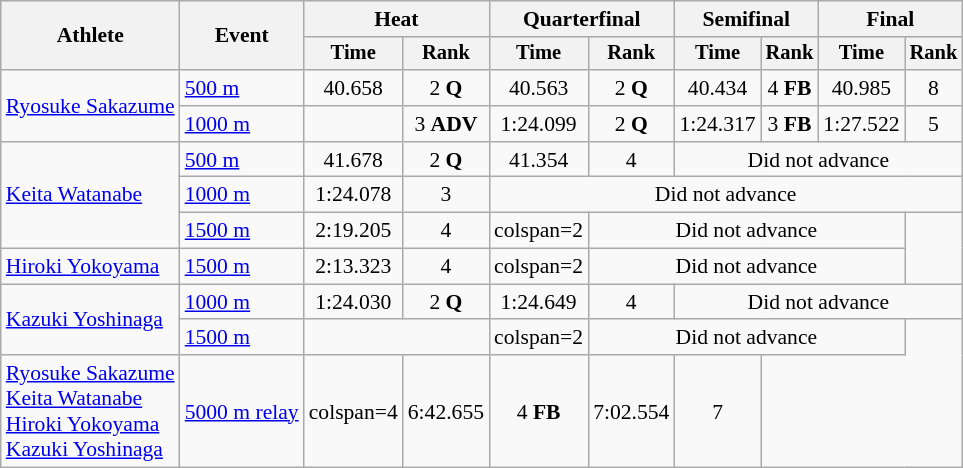<table class="wikitable" style="font-size:90%">
<tr>
<th rowspan=2>Athlete</th>
<th rowspan=2>Event</th>
<th colspan=2>Heat</th>
<th colspan=2>Quarterfinal</th>
<th colspan=2>Semifinal</th>
<th colspan=2>Final</th>
</tr>
<tr style="font-size:95%">
<th>Time</th>
<th>Rank</th>
<th>Time</th>
<th>Rank</th>
<th>Time</th>
<th>Rank</th>
<th>Time</th>
<th>Rank</th>
</tr>
<tr align=center>
<td align=left rowspan=2><a href='#'>Ryosuke Sakazume</a></td>
<td align=left><a href='#'>500 m</a></td>
<td>40.658</td>
<td>2 <strong>Q</strong></td>
<td>40.563</td>
<td>2 <strong>Q</strong></td>
<td>40.434</td>
<td>4 <strong>FB</strong></td>
<td>40.985</td>
<td>8</td>
</tr>
<tr align=center>
<td align=left><a href='#'>1000 m</a></td>
<td></td>
<td>3 <strong>ADV</strong></td>
<td>1:24.099</td>
<td>2 <strong>Q</strong></td>
<td>1:24.317</td>
<td>3 <strong>FB</strong></td>
<td>1:27.522</td>
<td>5</td>
</tr>
<tr align=center>
<td align=left rowspan=3><a href='#'>Keita Watanabe</a></td>
<td align=left><a href='#'>500 m</a></td>
<td>41.678</td>
<td>2 <strong>Q</strong></td>
<td>41.354</td>
<td>4</td>
<td colspan=4>Did not advance</td>
</tr>
<tr align=center>
<td align=left><a href='#'>1000 m</a></td>
<td>1:24.078</td>
<td>3</td>
<td colspan=6>Did not advance</td>
</tr>
<tr align=center>
<td align=left><a href='#'>1500 m</a></td>
<td>2:19.205</td>
<td>4</td>
<td>colspan=2 </td>
<td colspan=4>Did not advance</td>
</tr>
<tr align=center>
<td align=left><a href='#'>Hiroki Yokoyama</a></td>
<td align=left><a href='#'>1500 m</a></td>
<td>2:13.323</td>
<td>4</td>
<td>colspan=2 </td>
<td colspan=4>Did not advance</td>
</tr>
<tr align=center>
<td align=left rowspan=2><a href='#'>Kazuki Yoshinaga</a></td>
<td align=left><a href='#'>1000 m</a></td>
<td>1:24.030</td>
<td>2 <strong>Q</strong></td>
<td>1:24.649</td>
<td>4</td>
<td colspan=4>Did not advance</td>
</tr>
<tr align=center>
<td align=left><a href='#'>1500 m</a></td>
<td colspan=2></td>
<td>colspan=2 </td>
<td colspan=4>Did not advance</td>
</tr>
<tr align=center>
<td align=left><a href='#'>Ryosuke Sakazume</a><br><a href='#'>Keita Watanabe</a><br><a href='#'>Hiroki Yokoyama</a><br><a href='#'>Kazuki Yoshinaga</a></td>
<td align=left><a href='#'>5000 m relay</a></td>
<td>colspan=4 </td>
<td>6:42.655</td>
<td>4 <strong>FB</strong></td>
<td>7:02.554</td>
<td>7</td>
</tr>
</table>
